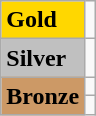<table class="wikitable">
<tr>
<td bgcolor="gold"><strong>Gold</strong></td>
<td></td>
</tr>
<tr>
<td bgcolor="silver"><strong>Silver</strong></td>
<td></td>
</tr>
<tr>
<td rowspan="2" bgcolor="#cc9966"><strong>Bronze</strong></td>
<td></td>
</tr>
<tr>
<td></td>
</tr>
</table>
